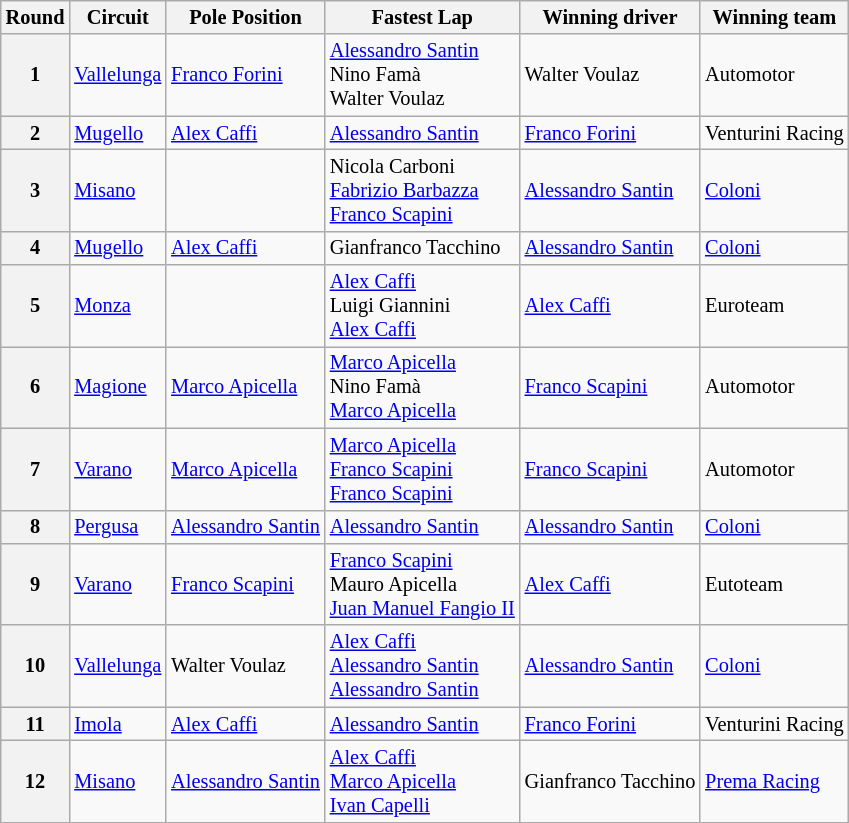<table class="wikitable" style="font-size: 85%;">
<tr>
<th>Round</th>
<th>Circuit</th>
<th>Pole Position</th>
<th>Fastest Lap</th>
<th>Winning driver</th>
<th>Winning team</th>
</tr>
<tr>
<th>1</th>
<td><a href='#'>Vallelunga</a></td>
<td>  <a href='#'>Franco Forini</a></td>
<td> <a href='#'>Alessandro Santin</a><br> Nino Famà<br> Walter Voulaz</td>
<td> Walter Voulaz</td>
<td>Automotor</td>
</tr>
<tr>
<th>2</th>
<td><a href='#'>Mugello</a></td>
<td> <a href='#'>Alex Caffi</a></td>
<td> <a href='#'>Alessandro Santin</a></td>
<td> <a href='#'>Franco Forini</a></td>
<td>Venturini Racing</td>
</tr>
<tr>
<th>3</th>
<td><a href='#'>Misano</a></td>
<td></td>
<td> Nicola Carboni<br> <a href='#'>Fabrizio Barbazza</a><br> <a href='#'>Franco Scapini</a></td>
<td> <a href='#'>Alessandro Santin</a></td>
<td><a href='#'>Coloni</a></td>
</tr>
<tr>
<th>4</th>
<td><a href='#'>Mugello</a></td>
<td> <a href='#'>Alex Caffi</a></td>
<td> Gianfranco Tacchino</td>
<td> <a href='#'>Alessandro Santin</a></td>
<td><a href='#'>Coloni</a></td>
</tr>
<tr>
<th>5</th>
<td><a href='#'>Monza</a></td>
<td></td>
<td> <a href='#'>Alex Caffi</a><br> Luigi Giannini<br> <a href='#'>Alex Caffi</a></td>
<td> <a href='#'>Alex Caffi</a></td>
<td>Euroteam</td>
</tr>
<tr>
<th>6</th>
<td><a href='#'>Magione</a></td>
<td> <a href='#'>Marco Apicella</a></td>
<td> <a href='#'>Marco Apicella</a><br> Nino Famà<br> <a href='#'>Marco Apicella</a></td>
<td> <a href='#'>Franco Scapini</a></td>
<td>Automotor</td>
</tr>
<tr>
<th>7</th>
<td><a href='#'>Varano</a></td>
<td> <a href='#'>Marco Apicella</a></td>
<td> <a href='#'>Marco Apicella</a><br> <a href='#'>Franco Scapini</a><br> <a href='#'>Franco Scapini</a></td>
<td> <a href='#'>Franco Scapini</a></td>
<td>Automotor</td>
</tr>
<tr>
<th>8</th>
<td><a href='#'>Pergusa</a></td>
<td> <a href='#'>Alessandro Santin</a></td>
<td> <a href='#'>Alessandro Santin</a></td>
<td> <a href='#'>Alessandro Santin</a></td>
<td><a href='#'>Coloni</a></td>
</tr>
<tr>
<th>9</th>
<td><a href='#'>Varano</a></td>
<td> <a href='#'>Franco Scapini</a></td>
<td> <a href='#'>Franco Scapini</a><br> Mauro Apicella<br> <a href='#'>Juan Manuel Fangio II</a></td>
<td> <a href='#'>Alex Caffi</a></td>
<td>Eutoteam</td>
</tr>
<tr>
<th>10</th>
<td><a href='#'>Vallelunga</a></td>
<td> Walter Voulaz</td>
<td> <a href='#'>Alex Caffi</a><br> <a href='#'>Alessandro Santin</a><br> <a href='#'>Alessandro Santin</a></td>
<td> <a href='#'>Alessandro Santin</a></td>
<td><a href='#'>Coloni</a></td>
</tr>
<tr>
<th>11</th>
<td><a href='#'>Imola</a></td>
<td> <a href='#'>Alex Caffi</a></td>
<td> <a href='#'>Alessandro Santin</a></td>
<td> <a href='#'>Franco Forini</a></td>
<td>Venturini Racing</td>
</tr>
<tr>
<th>12</th>
<td><a href='#'>Misano</a></td>
<td> <a href='#'>Alessandro Santin</a></td>
<td> <a href='#'>Alex Caffi</a><br> <a href='#'>Marco Apicella</a><br> <a href='#'>Ivan Capelli</a></td>
<td> Gianfranco Tacchino</td>
<td><a href='#'>Prema Racing</a></td>
</tr>
</table>
